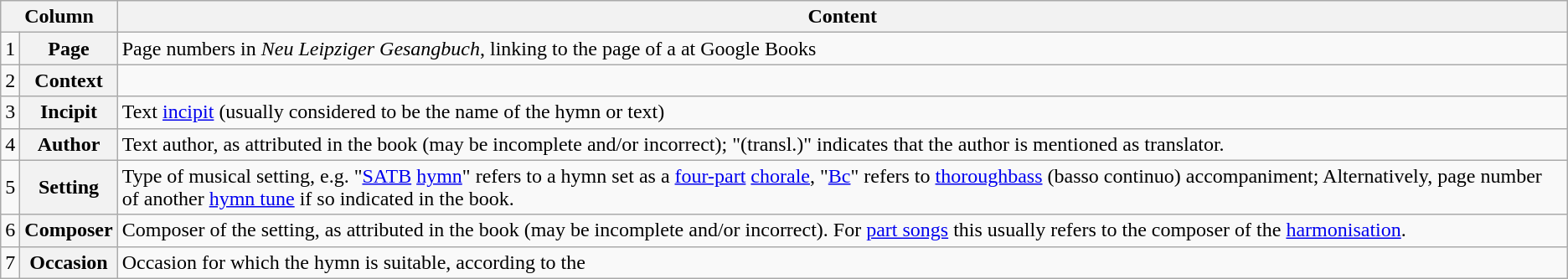<table class="wikitable">
<tr>
<th colspan="2">Column</th>
<th>Content</th>
</tr>
<tr>
<td align="center">1</td>
<th>Page</th>
<td>Page numbers in <em>Neu Leipziger Gesangbuch</em>, linking to the page of a  at Google Books</td>
</tr>
<tr id="TABLETOP">
<td align="center">2</td>
<th>Context</th>
<td></td>
</tr>
<tr>
<td align="center">3</td>
<th>Incipit</th>
<td>Text <a href='#'>incipit</a> (usually considered to be the name of the hymn or text)</td>
</tr>
<tr>
<td align="center">4</td>
<th>Author</th>
<td>Text author, as attributed in the book (may be incomplete and/or incorrect); "(transl.)" indicates that the author is mentioned as translator.</td>
</tr>
<tr>
<td align="center">5</td>
<th>Setting</th>
<td>Type of musical setting, e.g. "<a href='#'>SATB</a> <a href='#'>hymn</a>" refers to a hymn set as a <a href='#'>four-part</a> <a href='#'>chorale</a>, "<a href='#'>Bc</a>" refers to <a href='#'>thoroughbass</a> (basso continuo) accompaniment; Alternatively, page number of another <a href='#'>hymn tune</a> if so indicated in the book.</td>
</tr>
<tr>
<td align="center">6</td>
<th>Composer</th>
<td>Composer of the setting, as attributed in the book (may be incomplete and/or incorrect). For <a href='#'>part songs</a> this usually refers to the composer of the <a href='#'>harmonisation</a>.</td>
</tr>
<tr>
<td align="center">7</td>
<th>Occasion</th>
<td>Occasion for which the hymn is suitable, according to the </td>
</tr>
</table>
